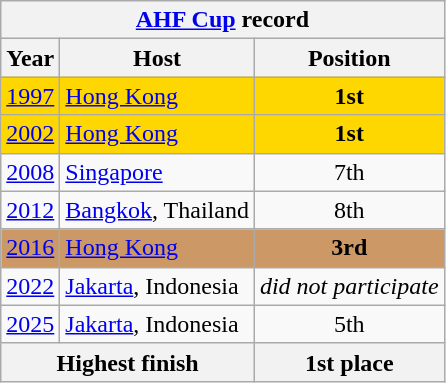<table class="wikitable" style="text-align: center;">
<tr>
<th colspan=3><a href='#'>AHF Cup</a> record</th>
</tr>
<tr>
<th>Year</th>
<th>Host</th>
<th>Position</th>
</tr>
<tr bgcolor=gold>
<td><a href='#'>1997</a></td>
<td align=left> <a href='#'>Hong Kong</a></td>
<td><strong>1st</strong></td>
</tr>
<tr bgcolor=gold>
<td><a href='#'>2002</a></td>
<td align=left> <a href='#'>Hong Kong</a></td>
<td><strong>1st</strong></td>
</tr>
<tr>
<td><a href='#'>2008</a></td>
<td align=left> <a href='#'>Singapore</a></td>
<td>7th</td>
</tr>
<tr>
<td><a href='#'>2012</a></td>
<td align=left> <a href='#'>Bangkok</a>, Thailand</td>
<td>8th</td>
</tr>
<tr bgcolor=cc9966>
<td><a href='#'>2016</a></td>
<td align=left> <a href='#'>Hong Kong</a></td>
<td><strong>3rd</strong></td>
</tr>
<tr>
<td><a href='#'>2022</a></td>
<td align=left> <a href='#'>Jakarta</a>, Indonesia</td>
<td><em>did not participate</em></td>
</tr>
<tr>
<td><a href='#'>2025</a></td>
<td align=left> <a href='#'>Jakarta</a>, Indonesia</td>
<td>5th</td>
</tr>
<tr>
<th colspan=2>Highest finish</th>
<th>1st place</th>
</tr>
</table>
